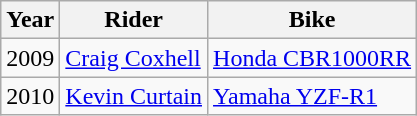<table class="wikitable">
<tr>
<th>Year</th>
<th>Rider</th>
<th>Bike</th>
</tr>
<tr>
<td>2009</td>
<td> <a href='#'>Craig Coxhell</a></td>
<td><a href='#'>Honda CBR1000RR</a></td>
</tr>
<tr>
<td>2010</td>
<td> <a href='#'>Kevin Curtain</a></td>
<td><a href='#'>Yamaha YZF-R1</a></td>
</tr>
</table>
